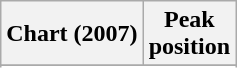<table class="wikitable sortable plainrowheaders" style="text-align:center">
<tr>
<th scope="col">Chart (2007)</th>
<th scope="col">Peak<br>position</th>
</tr>
<tr>
</tr>
<tr>
</tr>
</table>
